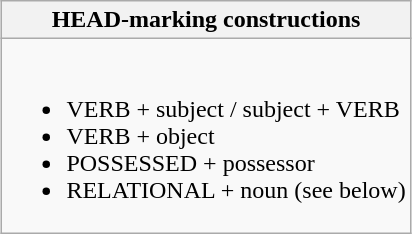<table class="wikitable" style="margin: 1em auto 1em auto">
<tr>
<th align="center">HEAD-marking constructions</th>
</tr>
<tr>
<td><br><ul><li>VERB + subject / subject + VERB</li><li>VERB + object</li><li>POSSESSED + possessor</li><li>RELATIONAL + noun (see below)</li></ul></td>
</tr>
</table>
